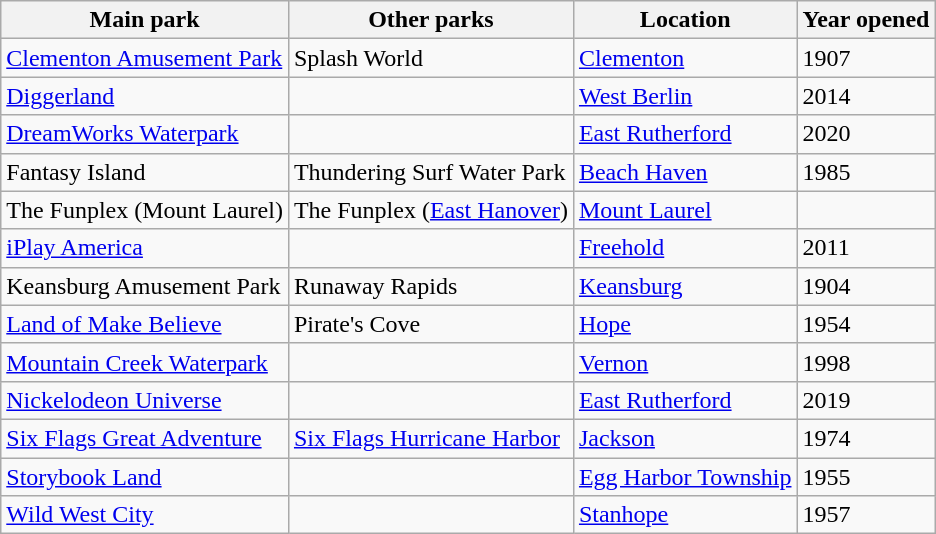<table class="wikitable">
<tr>
<th>Main park</th>
<th>Other parks</th>
<th>Location</th>
<th>Year opened</th>
</tr>
<tr>
<td><a href='#'>Clementon Amusement Park</a></td>
<td>Splash World</td>
<td><a href='#'>Clementon</a></td>
<td>1907</td>
</tr>
<tr>
<td><a href='#'>Diggerland</a></td>
<td></td>
<td><a href='#'>West Berlin</a></td>
<td>2014</td>
</tr>
<tr>
<td><a href='#'>DreamWorks Waterpark</a></td>
<td></td>
<td><a href='#'>East Rutherford</a></td>
<td>2020</td>
</tr>
<tr>
<td>Fantasy Island</td>
<td>Thundering Surf Water Park</td>
<td><a href='#'>Beach Haven</a></td>
<td>1985</td>
</tr>
<tr>
<td>The Funplex (Mount Laurel)</td>
<td>The Funplex (<a href='#'>East Hanover</a>)</td>
<td><a href='#'>Mount Laurel</a></td>
<td></td>
</tr>
<tr>
<td><a href='#'>iPlay America</a></td>
<td></td>
<td><a href='#'>Freehold</a></td>
<td>2011</td>
</tr>
<tr>
<td>Keansburg Amusement Park</td>
<td>Runaway Rapids</td>
<td><a href='#'>Keansburg</a></td>
<td>1904</td>
</tr>
<tr>
<td><a href='#'>Land of Make Believe</a></td>
<td>Pirate's Cove</td>
<td><a href='#'>Hope</a></td>
<td>1954</td>
</tr>
<tr>
<td><a href='#'>Mountain Creek Waterpark</a></td>
<td></td>
<td><a href='#'>Vernon</a></td>
<td>1998</td>
</tr>
<tr>
<td><a href='#'>Nickelodeon Universe</a></td>
<td></td>
<td><a href='#'>East Rutherford</a></td>
<td>2019</td>
</tr>
<tr>
<td><a href='#'>Six Flags Great Adventure</a></td>
<td><a href='#'>Six Flags Hurricane Harbor</a></td>
<td><a href='#'>Jackson</a></td>
<td>1974</td>
</tr>
<tr>
<td><a href='#'>Storybook Land</a></td>
<td></td>
<td><a href='#'>Egg Harbor Township</a></td>
<td>1955</td>
</tr>
<tr>
<td><a href='#'>Wild West City</a></td>
<td></td>
<td><a href='#'>Stanhope</a></td>
<td>1957</td>
</tr>
</table>
